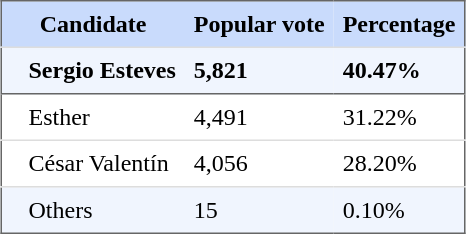<table style="border: 1px solid #666666; border-collapse: collapse" align="center" cellpadding="6">
<tr style="background-color: #C9DBFC">
<th colspan="2">Candidate</th>
<th>Popular vote</th>
<th>Percentage</th>
</tr>
<tr style="background-color: #F0F5FE">
<td style="border-top: 1px solid #DDDDDD"></td>
<td style="border-top: 1px solid #DDDDDD"><strong>Sergio Esteves</strong></td>
<td style="border-top: 1px solid #DDDDDD"><strong>5,821</strong></td>
<td style="border-top: 1px solid #DDDDDD"><strong>40.47%</strong></td>
</tr>
<tr>
<td style="border-top: 1px solid #666666"></td>
<td style="border-top: 1px solid #666666">Esther</td>
<td style="border-top: 1px solid #666666">4,491</td>
<td style="border-top: 1px solid #666666">31.22%</td>
</tr>
<tr>
<td style="border-top: 1px solid #DDDDDD"></td>
<td style="border-top: 1px solid #DDDDDD">César Valentín</td>
<td style="border-top: 1px solid #DDDDDD">4,056</td>
<td style="border-top: 1px solid #DDDDDD">28.20%</td>
</tr>
<tr style="background-color: #F0F5FE">
<td style="border-top: 1px solid #DDDDDD"></td>
<td style="border-top: 1px solid #DDDDDD">Others</td>
<td style="border-top: 1px solid #DDDDDD">15</td>
<td style="border-top: 1px solid #DDDDDD">0.10%</td>
</tr>
</table>
